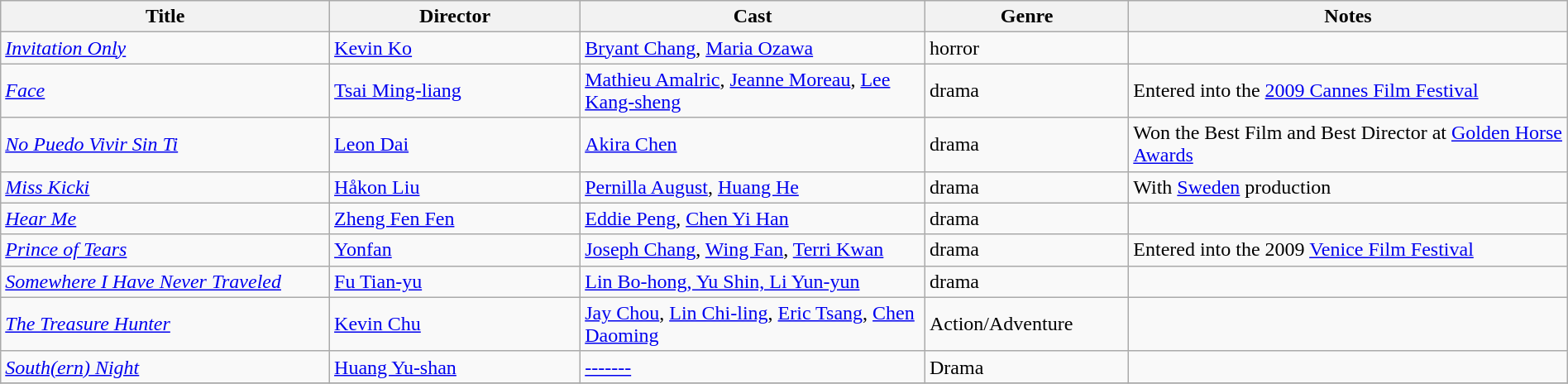<table class="wikitable" width= "100%">
<tr>
<th width=21%>Title</th>
<th width=16%>Director</th>
<th width=22%>Cast</th>
<th width=13%>Genre</th>
<th width=28%>Notes</th>
</tr>
<tr>
<td><em><a href='#'>Invitation Only</a></em></td>
<td><a href='#'>Kevin Ko</a></td>
<td><a href='#'>Bryant Chang</a>, <a href='#'>Maria Ozawa</a></td>
<td>horror</td>
<td></td>
</tr>
<tr>
<td><em><a href='#'>Face</a></em></td>
<td><a href='#'>Tsai Ming-liang</a></td>
<td><a href='#'>Mathieu Amalric</a>, <a href='#'>Jeanne Moreau</a>, <a href='#'>Lee Kang-sheng</a></td>
<td>drama</td>
<td>Entered into the <a href='#'>2009 Cannes Film Festival</a></td>
</tr>
<tr>
<td><em><a href='#'>No Puedo Vivir Sin Ti</a></em></td>
<td><a href='#'>Leon Dai</a></td>
<td><a href='#'>Akira Chen</a></td>
<td>drama</td>
<td>Won the Best Film and Best Director at <a href='#'>Golden Horse Awards</a></td>
</tr>
<tr>
<td><em><a href='#'>Miss Kicki</a></em></td>
<td><a href='#'>Håkon Liu</a></td>
<td><a href='#'>Pernilla August</a>, <a href='#'>Huang He</a></td>
<td>drama</td>
<td>With <a href='#'>Sweden</a> production</td>
</tr>
<tr>
<td><em><a href='#'>Hear Me</a></em></td>
<td><a href='#'>Zheng Fen Fen</a></td>
<td><a href='#'>Eddie Peng</a>, <a href='#'>Chen Yi Han</a></td>
<td>drama</td>
<td></td>
</tr>
<tr>
<td><em><a href='#'>Prince of Tears</a></em></td>
<td><a href='#'>Yonfan</a></td>
<td><a href='#'>Joseph Chang</a>, <a href='#'>Wing Fan</a>, <a href='#'>Terri Kwan</a></td>
<td>drama</td>
<td>Entered into the 2009 <a href='#'>Venice Film Festival</a></td>
</tr>
<tr>
<td><em><a href='#'>Somewhere I Have Never Traveled</a></em></td>
<td><a href='#'>Fu Tian-yu</a></td>
<td><a href='#'>Lin Bo-hong, Yu Shin, Li Yun-yun</a></td>
<td>drama</td>
<td></td>
</tr>
<tr>
<td><em><a href='#'>The Treasure Hunter</a></em></td>
<td><a href='#'>Kevin Chu</a></td>
<td><a href='#'>Jay Chou</a>, <a href='#'>Lin Chi-ling</a>, <a href='#'>Eric Tsang</a>, <a href='#'>Chen Daoming</a></td>
<td>Action/Adventure</td>
<td></td>
</tr>
<tr>
<td><em><a href='#'>South(ern) Night</a></em></td>
<td><a href='#'>Huang Yu-shan</a></td>
<td><a href='#'>-------</a></td>
<td>Drama</td>
<td></td>
</tr>
<tr>
</tr>
</table>
